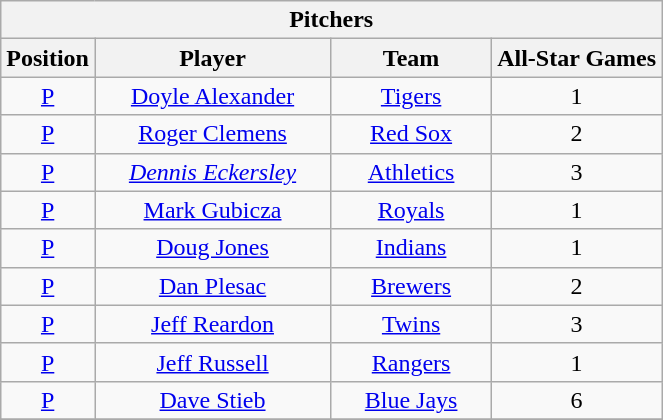<table class="wikitable" style="font-size: 100%; text-align:center;">
<tr>
<th colspan="4">Pitchers</th>
</tr>
<tr>
<th>Position</th>
<th width="150">Player</th>
<th width="100">Team</th>
<th>All-Star Games</th>
</tr>
<tr>
<td><a href='#'>P</a></td>
<td><a href='#'>Doyle Alexander</a></td>
<td><a href='#'>Tigers</a></td>
<td>1</td>
</tr>
<tr>
<td><a href='#'>P</a></td>
<td><a href='#'>Roger Clemens</a></td>
<td><a href='#'>Red Sox</a></td>
<td>2</td>
</tr>
<tr>
<td><a href='#'>P</a></td>
<td><em><a href='#'>Dennis Eckersley</a></em></td>
<td><a href='#'>Athletics</a></td>
<td>3</td>
</tr>
<tr>
<td><a href='#'>P</a></td>
<td><a href='#'>Mark Gubicza</a></td>
<td><a href='#'>Royals</a></td>
<td>1</td>
</tr>
<tr>
<td><a href='#'>P</a></td>
<td><a href='#'>Doug Jones</a></td>
<td><a href='#'>Indians</a></td>
<td>1</td>
</tr>
<tr>
<td><a href='#'>P</a></td>
<td><a href='#'>Dan Plesac</a></td>
<td><a href='#'>Brewers</a></td>
<td>2</td>
</tr>
<tr>
<td><a href='#'>P</a></td>
<td><a href='#'>Jeff Reardon</a></td>
<td><a href='#'>Twins</a></td>
<td>3</td>
</tr>
<tr>
<td><a href='#'>P</a></td>
<td><a href='#'>Jeff Russell</a></td>
<td><a href='#'>Rangers</a></td>
<td>1</td>
</tr>
<tr>
<td><a href='#'>P</a></td>
<td><a href='#'>Dave Stieb</a></td>
<td><a href='#'>Blue Jays</a></td>
<td>6</td>
</tr>
<tr>
</tr>
</table>
